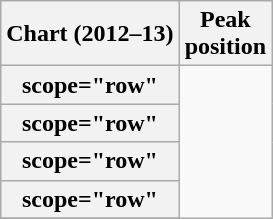<table class="wikitable sortable plainrowheaders" style="text-align:center;">
<tr>
<th scope="col">Chart (2012–13)</th>
<th scope="col">Peak<br>position</th>
</tr>
<tr>
<th>scope="row"</th>
</tr>
<tr>
<th>scope="row"</th>
</tr>
<tr>
<th>scope="row"</th>
</tr>
<tr>
<th>scope="row"</th>
</tr>
<tr>
</tr>
</table>
